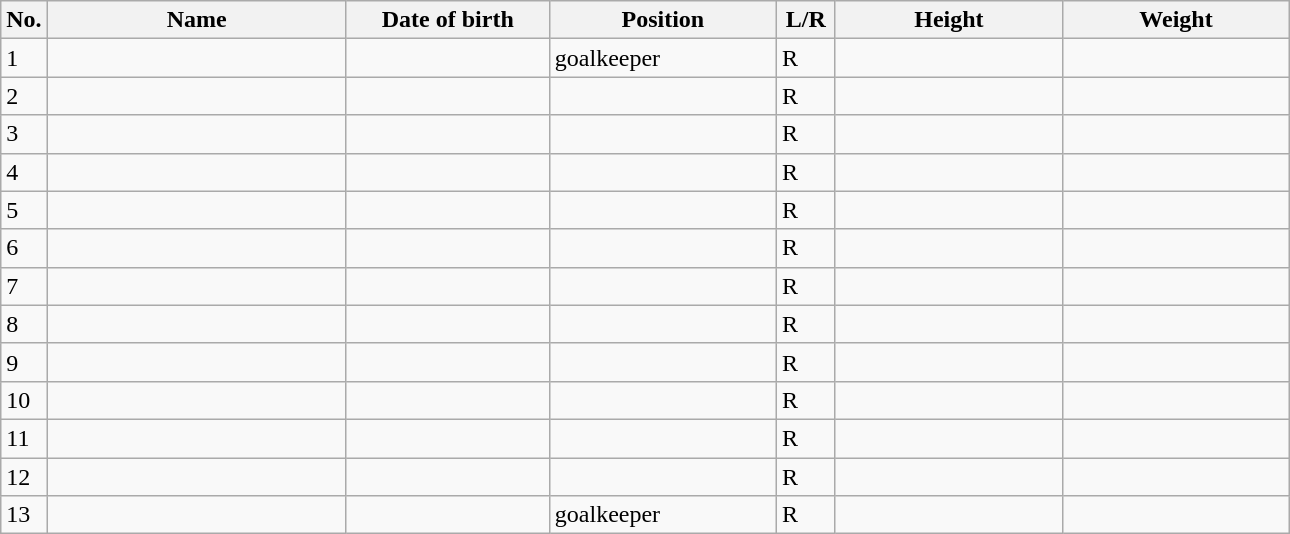<table class=wikitable sortable style=font-size:100%; text-align:center;>
<tr>
<th>No.</th>
<th style=width:12em>Name</th>
<th style=width:8em>Date of birth</th>
<th style=width:9em>Position</th>
<th style=width:2em>L/R</th>
<th style=width:9em>Height</th>
<th style=width:9em>Weight</th>
</tr>
<tr>
<td>1</td>
<td align=left></td>
<td></td>
<td>goalkeeper</td>
<td>R</td>
<td></td>
<td></td>
</tr>
<tr>
<td>2</td>
<td align=left></td>
<td></td>
<td></td>
<td>R</td>
<td></td>
<td></td>
</tr>
<tr>
<td>3</td>
<td align=left></td>
<td></td>
<td></td>
<td>R</td>
<td></td>
<td></td>
</tr>
<tr>
<td>4</td>
<td align=left></td>
<td></td>
<td></td>
<td>R</td>
<td></td>
<td></td>
</tr>
<tr>
<td>5</td>
<td align=left></td>
<td></td>
<td></td>
<td>R</td>
<td></td>
<td></td>
</tr>
<tr>
<td>6</td>
<td align=left></td>
<td></td>
<td></td>
<td>R</td>
<td></td>
<td></td>
</tr>
<tr>
<td>7</td>
<td align=left></td>
<td></td>
<td></td>
<td>R</td>
<td></td>
<td></td>
</tr>
<tr>
<td>8</td>
<td align=left></td>
<td></td>
<td></td>
<td>R</td>
<td></td>
<td></td>
</tr>
<tr>
<td>9</td>
<td align=left></td>
<td></td>
<td></td>
<td>R</td>
<td></td>
<td></td>
</tr>
<tr>
<td>10</td>
<td align=left></td>
<td></td>
<td></td>
<td>R</td>
<td></td>
<td></td>
</tr>
<tr>
<td>11</td>
<td align=left></td>
<td></td>
<td></td>
<td>R</td>
<td></td>
<td></td>
</tr>
<tr>
<td>12</td>
<td align=left></td>
<td></td>
<td></td>
<td>R</td>
<td></td>
<td></td>
</tr>
<tr>
<td>13</td>
<td align=left></td>
<td></td>
<td>goalkeeper</td>
<td>R</td>
<td></td>
<td></td>
</tr>
</table>
